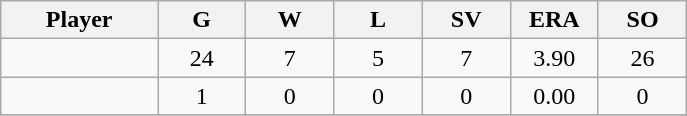<table class="wikitable sortable">
<tr>
<th bgcolor="#DDDDFF" width="16%">Player</th>
<th bgcolor="#DDDDFF" width="9%">G</th>
<th bgcolor="#DDDDFF" width="9%">W</th>
<th bgcolor="#DDDDFF" width="9%">L</th>
<th bgcolor="#DDDDFF" width="9%">SV</th>
<th bgcolor="#DDDDFF" width="9%">ERA</th>
<th bgcolor="#DDDDFF" width="9%">SO</th>
</tr>
<tr align="center">
<td></td>
<td>24</td>
<td>7</td>
<td>5</td>
<td>7</td>
<td>3.90</td>
<td>26</td>
</tr>
<tr align="center">
<td></td>
<td>1</td>
<td>0</td>
<td>0</td>
<td>0</td>
<td>0.00</td>
<td>0</td>
</tr>
<tr align="center">
</tr>
</table>
